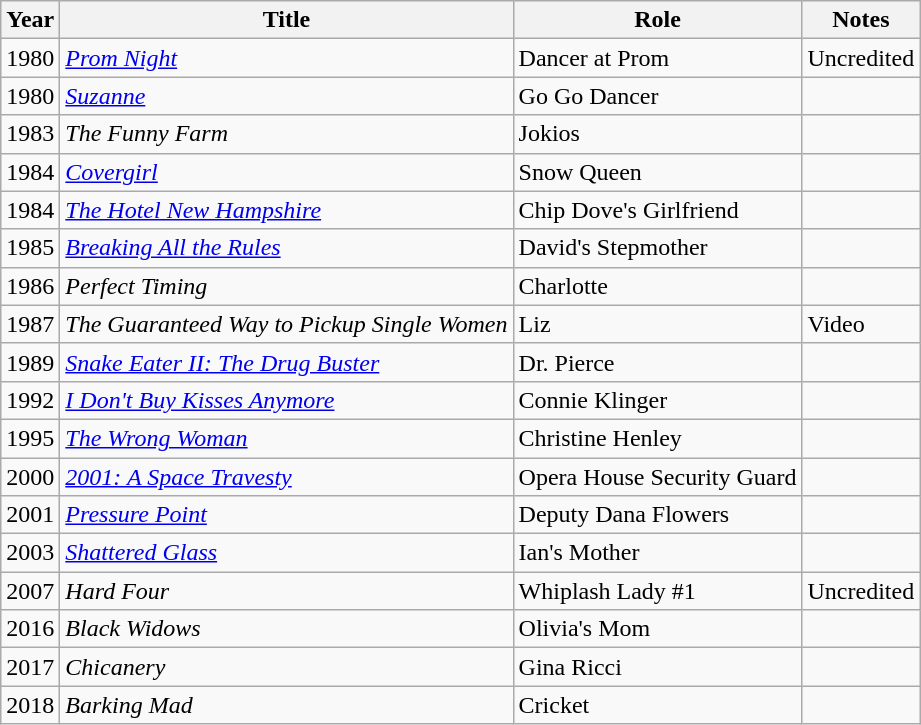<table class="wikitable sortable">
<tr>
<th>Year</th>
<th>Title</th>
<th>Role</th>
<th class="unsortable">Notes</th>
</tr>
<tr>
<td>1980</td>
<td><a href='#'><em>Prom Night</em></a></td>
<td>Dancer at Prom</td>
<td>Uncredited</td>
</tr>
<tr>
<td>1980</td>
<td><a href='#'><em>Suzanne</em></a></td>
<td>Go Go Dancer</td>
<td></td>
</tr>
<tr>
<td>1983</td>
<td data-sort-value="Funny Farm, The"><em>The Funny Farm</em></td>
<td>Jokios</td>
<td></td>
</tr>
<tr>
<td>1984</td>
<td><a href='#'><em>Covergirl</em></a></td>
<td>Snow Queen</td>
<td></td>
</tr>
<tr>
<td>1984</td>
<td data-sort-value="Hotel New Hampshire, The"><a href='#'><em>The Hotel New Hampshire</em></a></td>
<td>Chip Dove's Girlfriend</td>
<td></td>
</tr>
<tr>
<td>1985</td>
<td><a href='#'><em>Breaking All the Rules</em></a></td>
<td>David's Stepmother</td>
<td></td>
</tr>
<tr>
<td>1986</td>
<td><em>Perfect Timing</em></td>
<td>Charlotte</td>
<td></td>
</tr>
<tr>
<td>1987</td>
<td data-sort-value="Guaranteed Way to Pickup Single Women, The"><em>The Guaranteed Way to Pickup Single Women</em></td>
<td>Liz</td>
<td>Video</td>
</tr>
<tr>
<td>1989</td>
<td><em><a href='#'>Snake Eater II: The Drug Buster</a></em></td>
<td>Dr. Pierce</td>
<td></td>
</tr>
<tr>
<td>1992</td>
<td><em><a href='#'>I Don't Buy Kisses Anymore</a></em></td>
<td>Connie Klinger</td>
<td></td>
</tr>
<tr>
<td>1995</td>
<td data-sort-value="Wrong Woman, The"><a href='#'><em>The Wrong Woman</em></a></td>
<td>Christine Henley</td>
<td></td>
</tr>
<tr>
<td>2000</td>
<td><em><a href='#'>2001: A Space Travesty</a></em></td>
<td>Opera House Security Guard</td>
<td></td>
</tr>
<tr>
<td>2001</td>
<td><a href='#'><em>Pressure Point</em></a></td>
<td>Deputy Dana Flowers</td>
<td></td>
</tr>
<tr>
<td>2003</td>
<td><a href='#'><em>Shattered Glass</em></a></td>
<td>Ian's Mother</td>
<td></td>
</tr>
<tr>
<td>2007</td>
<td><em>Hard Four</em></td>
<td>Whiplash Lady #1</td>
<td>Uncredited</td>
</tr>
<tr>
<td>2016</td>
<td><em>Black Widows</em></td>
<td>Olivia's Mom</td>
<td></td>
</tr>
<tr>
<td>2017</td>
<td><em>Chicanery</em></td>
<td>Gina Ricci</td>
<td></td>
</tr>
<tr>
<td>2018</td>
<td><em>Barking Mad</em></td>
<td>Cricket</td>
<td></td>
</tr>
</table>
